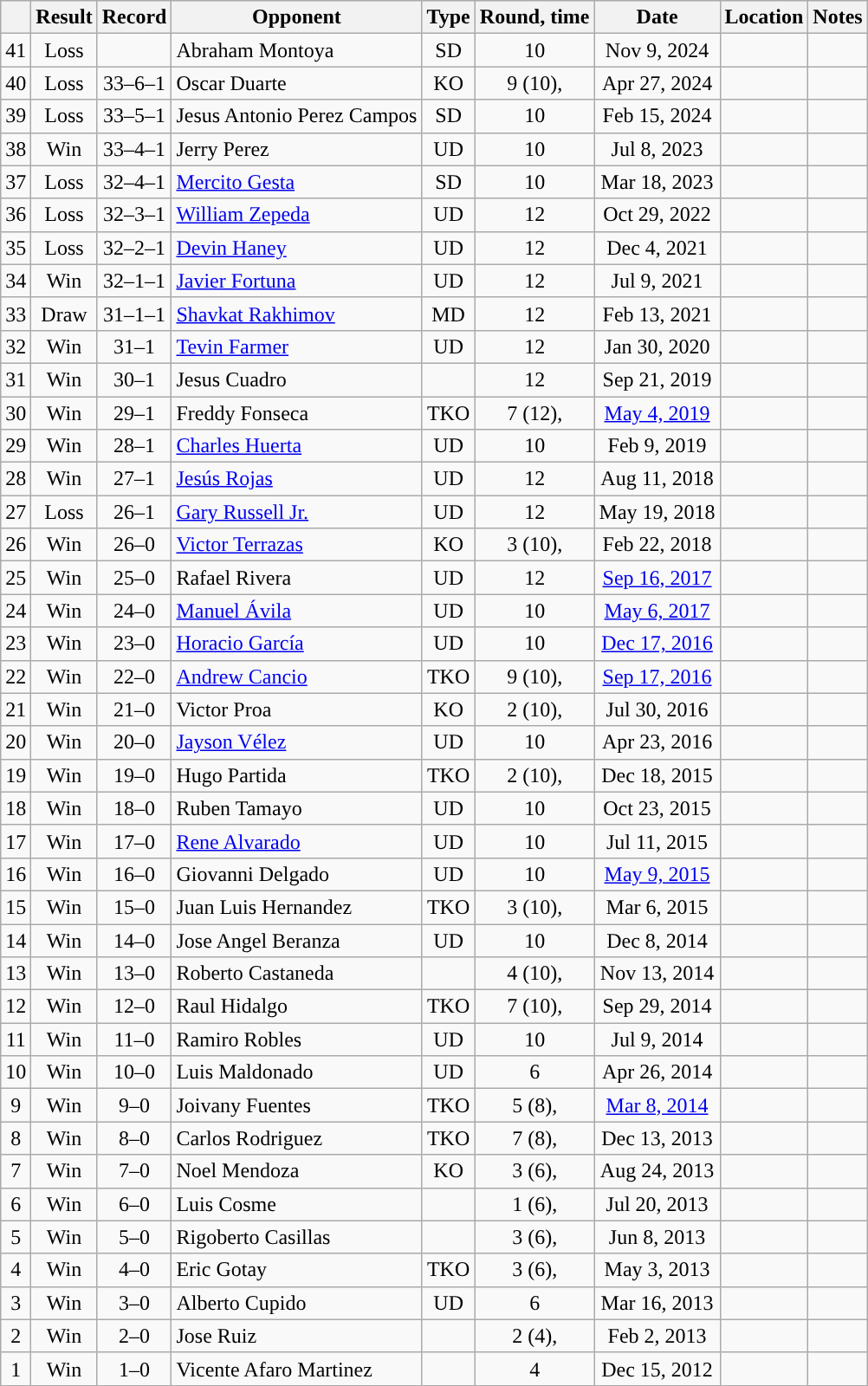<table class="wikitable" style="text-align:center">
<tr>
<th></th>
<th>Result</th>
<th>Record</th>
<th>Opponent</th>
<th>Type</th>
<th>Round, time</th>
<th>Date</th>
<th>Location</th>
<th>Notes</th>
</tr>
<tr>
<td>41</td>
<td>Loss</td>
<td></td>
<td style="text-align:left;">Abraham Montoya</td>
<td>SD</td>
<td>10</td>
<td>Nov 9, 2024</td>
<td style="text-align:left;"></td>
<td></td>
</tr>
<tr>
<td>40</td>
<td>Loss</td>
<td>33–6–1</td>
<td style="text-align:left;">Oscar Duarte</td>
<td>KO</td>
<td>9 (10), </td>
<td>Apr 27, 2024</td>
<td style="text-align:left;"></td>
<td></td>
</tr>
<tr>
<td>39</td>
<td>Loss</td>
<td>33–5–1</td>
<td style="text-align:left;">Jesus Antonio Perez Campos</td>
<td>SD</td>
<td>10</td>
<td>Feb 15, 2024</td>
<td style="text-align:left;"></td>
<td></td>
</tr>
<tr>
<td>38</td>
<td>Win</td>
<td>33–4–1</td>
<td style="text-align:left;">Jerry Perez</td>
<td>UD</td>
<td>10</td>
<td>Jul 8, 2023</td>
<td style="text-align:left;"></td>
<td></td>
</tr>
<tr>
<td>37</td>
<td>Loss</td>
<td>32–4–1</td>
<td align=left><a href='#'>Mercito Gesta</a></td>
<td>SD</td>
<td>10</td>
<td>Mar 18, 2023</td>
<td style="text-align:left;"></td>
<td></td>
</tr>
<tr>
<td>36</td>
<td>Loss</td>
<td>32–3–1</td>
<td style="text-align:left;"><a href='#'>William Zepeda</a></td>
<td>UD</td>
<td>12</td>
<td>Oct 29, 2022</td>
<td style="text-align:left;"></td>
<td></td>
</tr>
<tr>
<td>35</td>
<td>Loss</td>
<td>32–2–1</td>
<td style="text-align:left;"><a href='#'>Devin Haney</a></td>
<td>UD</td>
<td>12</td>
<td>Dec 4, 2021</td>
<td style="text-align:left;"></td>
<td style="text-align:left;"></td>
</tr>
<tr>
<td>34</td>
<td>Win</td>
<td>32–1–1</td>
<td style="text-align:left;"><a href='#'>Javier Fortuna</a></td>
<td>UD</td>
<td>12</td>
<td>Jul 9, 2021</td>
<td style="text-align:left;"></td>
<td style="text-align:left;"></td>
</tr>
<tr>
<td>33</td>
<td>Draw</td>
<td>31–1–1</td>
<td style="text-align:left;"><a href='#'>Shavkat Rakhimov</a></td>
<td>MD</td>
<td>12</td>
<td>Feb 13, 2021</td>
<td style="text-align:left;"></td>
<td></td>
</tr>
<tr>
<td>32</td>
<td>Win</td>
<td>31–1</td>
<td style="text-align:left;"><a href='#'>Tevin Farmer</a></td>
<td>UD</td>
<td>12</td>
<td>Jan 30, 2020</td>
<td style="text-align:left;"></td>
<td style="text-align:left;"></td>
</tr>
<tr>
<td>31</td>
<td>Win</td>
<td>30–1</td>
<td style="text-align:left;">Jesus Cuadro</td>
<td></td>
<td>12</td>
<td>Sep 21, 2019</td>
<td style="text-align:left;"></td>
<td></td>
</tr>
<tr>
<td>30</td>
<td>Win</td>
<td>29–1</td>
<td style="text-align:left;">Freddy Fonseca</td>
<td>TKO</td>
<td>7 (12), </td>
<td><a href='#'>May 4, 2019</a></td>
<td style="text-align:left;"></td>
<td align=left></td>
</tr>
<tr>
<td>29</td>
<td>Win</td>
<td>28–1</td>
<td style="text-align:left;"><a href='#'>Charles Huerta</a></td>
<td>UD</td>
<td>10</td>
<td>Feb 9, 2019</td>
<td style="text-align:left;"></td>
<td></td>
</tr>
<tr>
<td>28</td>
<td>Win</td>
<td>27–1</td>
<td style="text-align:left;"><a href='#'>Jesús Rojas</a></td>
<td>UD</td>
<td>12</td>
<td>Aug 11, 2018</td>
<td style="text-align:left;"></td>
<td></td>
</tr>
<tr>
<td>27</td>
<td>Loss</td>
<td>26–1</td>
<td style="text-align:left;"><a href='#'>Gary Russell Jr.</a></td>
<td>UD</td>
<td>12</td>
<td>May 19, 2018</td>
<td style="text-align:left;"></td>
<td style="text-align:left;"></td>
</tr>
<tr>
<td>26</td>
<td>Win</td>
<td>26–0</td>
<td style="text-align:left;"><a href='#'>Victor Terrazas</a></td>
<td>KO</td>
<td>3 (10), </td>
<td>Feb 22, 2018</td>
<td style="text-align:left;"></td>
<td align=left></td>
</tr>
<tr>
<td>25</td>
<td>Win</td>
<td>25–0</td>
<td style="text-align:left;">Rafael Rivera</td>
<td>UD</td>
<td>12</td>
<td><a href='#'>Sep 16, 2017</a></td>
<td style="text-align:left;"></td>
<td align=left></td>
</tr>
<tr>
<td>24</td>
<td>Win</td>
<td>24–0</td>
<td style="text-align:left;"><a href='#'>Manuel Ávila</a></td>
<td>UD</td>
<td>10</td>
<td><a href='#'>May 6, 2017</a></td>
<td style="text-align:left;"></td>
<td align=left></td>
</tr>
<tr>
<td>23</td>
<td>Win</td>
<td>23–0</td>
<td style="text-align:left;"><a href='#'>Horacio García</a></td>
<td>UD</td>
<td>10</td>
<td><a href='#'>Dec 17, 2016</a></td>
<td style="text-align:left;"></td>
<td align=left></td>
</tr>
<tr>
<td>22</td>
<td>Win</td>
<td>22–0</td>
<td style="text-align:left;"><a href='#'>Andrew Cancio</a></td>
<td>TKO</td>
<td>9 (10), </td>
<td><a href='#'>Sep 17, 2016</a></td>
<td style="text-align:left;"></td>
<td align=left></td>
</tr>
<tr>
<td>21</td>
<td>Win</td>
<td>21–0</td>
<td style="text-align:left;">Victor Proa</td>
<td>KO</td>
<td>2 (10), </td>
<td>Jul 30, 2016</td>
<td style="text-align:left;"></td>
<td align=left></td>
</tr>
<tr>
<td>20</td>
<td>Win</td>
<td>20–0</td>
<td style="text-align:left;"><a href='#'>Jayson Vélez</a></td>
<td>UD</td>
<td>10</td>
<td>Apr 23, 2016</td>
<td style="text-align:left;"></td>
<td align=left></td>
</tr>
<tr>
<td>19</td>
<td>Win</td>
<td>19–0</td>
<td style="text-align:left;">Hugo Partida</td>
<td>TKO</td>
<td>2 (10), </td>
<td>Dec 18, 2015</td>
<td style="text-align:left;"></td>
<td align=left></td>
</tr>
<tr>
<td>18</td>
<td>Win</td>
<td>18–0</td>
<td style="text-align:left;">Ruben Tamayo</td>
<td>UD</td>
<td>10</td>
<td>Oct 23, 2015</td>
<td style="text-align:left;"></td>
<td></td>
</tr>
<tr>
<td>17</td>
<td>Win</td>
<td>17–0</td>
<td style="text-align:left;"><a href='#'>Rene Alvarado</a></td>
<td>UD</td>
<td>10</td>
<td>Jul 11, 2015</td>
<td style="text-align:left;"></td>
<td></td>
</tr>
<tr>
<td>16</td>
<td>Win</td>
<td>16–0</td>
<td style="text-align:left;">Giovanni Delgado</td>
<td>UD</td>
<td>10</td>
<td><a href='#'>May 9, 2015</a></td>
<td style="text-align:left;"></td>
<td></td>
</tr>
<tr>
<td>15</td>
<td>Win</td>
<td>15–0</td>
<td style="text-align:left;">Juan Luis Hernandez</td>
<td>TKO</td>
<td>3 (10), </td>
<td>Mar 6, 2015</td>
<td style="text-align:left;"></td>
<td></td>
</tr>
<tr>
<td>14</td>
<td>Win</td>
<td>14–0</td>
<td style="text-align:left;">Jose Angel Beranza</td>
<td>UD</td>
<td>10</td>
<td>Dec 8, 2014</td>
<td style="text-align:left;"></td>
<td></td>
</tr>
<tr>
<td>13</td>
<td>Win</td>
<td>13–0</td>
<td style="text-align:left;">Roberto Castaneda</td>
<td></td>
<td>4 (10), </td>
<td>Nov 13, 2014</td>
<td style="text-align:left;"></td>
<td></td>
</tr>
<tr>
<td>12</td>
<td>Win</td>
<td>12–0</td>
<td style="text-align:left;">Raul Hidalgo</td>
<td>TKO</td>
<td>7 (10), </td>
<td>Sep 29, 2014</td>
<td style="text-align:left;"></td>
<td></td>
</tr>
<tr>
<td>11</td>
<td>Win</td>
<td>11–0</td>
<td style="text-align:left;">Ramiro Robles</td>
<td>UD</td>
<td>10</td>
<td>Jul 9, 2014</td>
<td style="text-align:left;"></td>
<td></td>
</tr>
<tr>
<td>10</td>
<td>Win</td>
<td>10–0</td>
<td style="text-align:left;">Luis Maldonado</td>
<td>UD</td>
<td>6</td>
<td>Apr 26, 2014</td>
<td style="text-align:left;"></td>
<td></td>
</tr>
<tr>
<td>9</td>
<td>Win</td>
<td>9–0</td>
<td style="text-align:left;">Joivany Fuentes</td>
<td>TKO</td>
<td>5 (8), </td>
<td><a href='#'>Mar 8, 2014</a></td>
<td style="text-align:left;"></td>
<td></td>
</tr>
<tr>
<td>8</td>
<td>Win</td>
<td>8–0</td>
<td style="text-align:left;">Carlos Rodriguez</td>
<td>TKO</td>
<td>7 (8), </td>
<td>Dec 13, 2013</td>
<td style="text-align:left;"></td>
<td></td>
</tr>
<tr>
<td>7</td>
<td>Win</td>
<td>7–0</td>
<td style="text-align:left;">Noel Mendoza</td>
<td>KO</td>
<td>3 (6), </td>
<td>Aug 24, 2013</td>
<td style="text-align:left;"></td>
<td></td>
</tr>
<tr>
<td>6</td>
<td>Win</td>
<td>6–0</td>
<td style="text-align:left;">Luis Cosme</td>
<td></td>
<td>1 (6), </td>
<td>Jul 20, 2013</td>
<td style="text-align:left;"></td>
<td></td>
</tr>
<tr>
<td>5</td>
<td>Win</td>
<td>5–0</td>
<td style="text-align:left;">Rigoberto Casillas</td>
<td></td>
<td>3 (6), </td>
<td>Jun 8, 2013</td>
<td style="text-align:left;"></td>
<td></td>
</tr>
<tr>
<td>4</td>
<td>Win</td>
<td>4–0</td>
<td style="text-align:left;">Eric Gotay</td>
<td>TKO</td>
<td>3 (6), </td>
<td>May 3, 2013</td>
<td style="text-align:left;"></td>
<td></td>
</tr>
<tr>
<td>3</td>
<td>Win</td>
<td>3–0</td>
<td style="text-align:left;">Alberto Cupido</td>
<td>UD</td>
<td>6</td>
<td>Mar 16, 2013</td>
<td style="text-align:left;"></td>
<td></td>
</tr>
<tr>
<td>2</td>
<td>Win</td>
<td>2–0</td>
<td style="text-align:left;">Jose Ruiz</td>
<td></td>
<td>2 (4), </td>
<td>Feb 2, 2013</td>
<td style="text-align:left;"></td>
<td></td>
</tr>
<tr>
<td>1</td>
<td>Win</td>
<td>1–0</td>
<td style="text-align:left;">Vicente Afaro Martinez</td>
<td></td>
<td>4</td>
<td>Dec 15, 2012</td>
<td style="text-align:left;"></td>
<td></td>
</tr>
</table>
